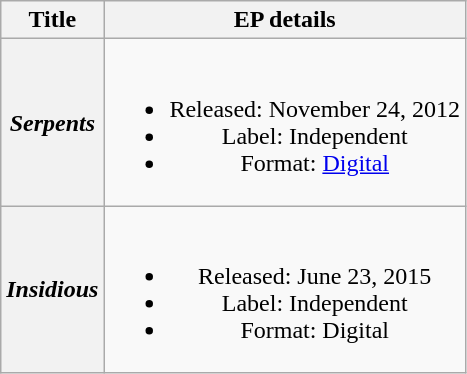<table class="wikitable plainrowheaders" style="text-align:center;">
<tr>
<th scope="col">Title</th>
<th scope="col">EP details</th>
</tr>
<tr>
<th scope="row"><em>Serpents</em></th>
<td><br><ul><li>Released: November 24, 2012</li><li>Label: Independent</li><li>Format: <a href='#'>Digital</a></li></ul></td>
</tr>
<tr>
<th scope="row"><em>Insidious</em></th>
<td><br><ul><li>Released: June 23, 2015</li><li>Label: Independent</li><li>Format: Digital</li></ul></td>
</tr>
</table>
